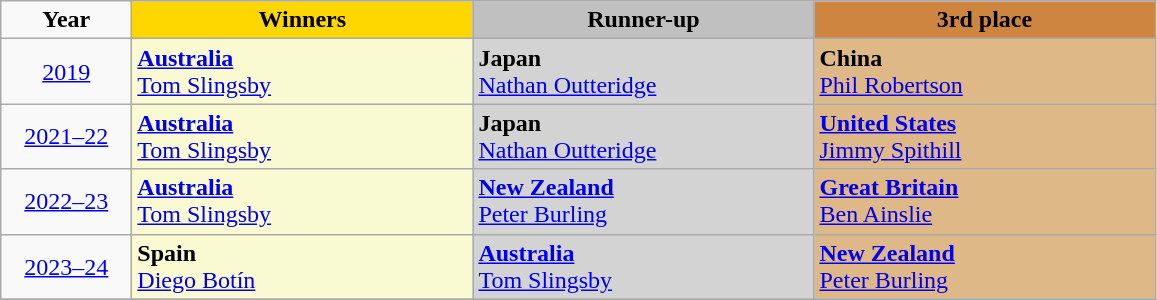<table class="wikitable">
<tr align=center>
<td width=80px  ><strong>Year</strong></td>
<td width=220px bgcolor=#FFD700><strong>Winners</strong></td>
<td width=220px bgcolor=#C0C0C0><strong>Runner-up</strong></td>
<td width=220px bgcolor=#CD853F><strong>3rd place</strong></td>
</tr>
<tr>
<td align=center><a href='#'>2019</a></td>
<td bgcolor=#FAFAD2> <strong><a href='#'>Australia</a></strong> <br><a href='#'>Tom Slingsby</a></td>
<td bgcolor=#D3D3D3> <strong>Japan</strong> <br><a href='#'>Nathan Outteridge</a></td>
<td bgcolor=#DEB887> <strong>China</strong> <br><a href='#'>Phil Robertson</a></td>
</tr>
<tr>
<td align=center><a href='#'>2021–22</a></td>
<td bgcolor=#FAFAD2> <strong><a href='#'>Australia</a></strong><br> <a href='#'>Tom Slingsby</a></td>
<td bgcolor=#D3D3D3> <strong>Japan</strong> <br> <a href='#'>Nathan Outteridge</a></td>
<td bgcolor=#DEB887> <strong><a href='#'>United States</a></strong><br> <a href='#'>Jimmy Spithill</a></td>
</tr>
<tr>
<td align=center><a href='#'>2022–23</a></td>
<td bgcolor=#FAFAD2> <strong><a href='#'>Australia</a></strong> <br> <a href='#'>Tom Slingsby</a></td>
<td bgcolor=#D3D3D3> <a href='#'><strong>New Zealand</strong></a><br> <a href='#'>Peter Burling</a></td>
<td bgcolor=#DEB887> <strong><a href='#'>Great Britain</a></strong> <br> <a href='#'>Ben Ainslie</a></td>
</tr>
<tr>
<td align=center><a href='#'>2023–24</a></td>
<td bgcolor=#FAFAD2> <strong>Spain</strong><br> <a href='#'>Diego Botín</a></td>
<td bgcolor=#D3D3D3> <strong><a href='#'>Australia</a></strong> <br> <a href='#'>Tom Slingsby</a></td>
<td bgcolor=#DEB887> <a href='#'><strong>New Zealand</strong></a><br> <a href='#'>Peter Burling</a></td>
</tr>
<tr>
</tr>
</table>
